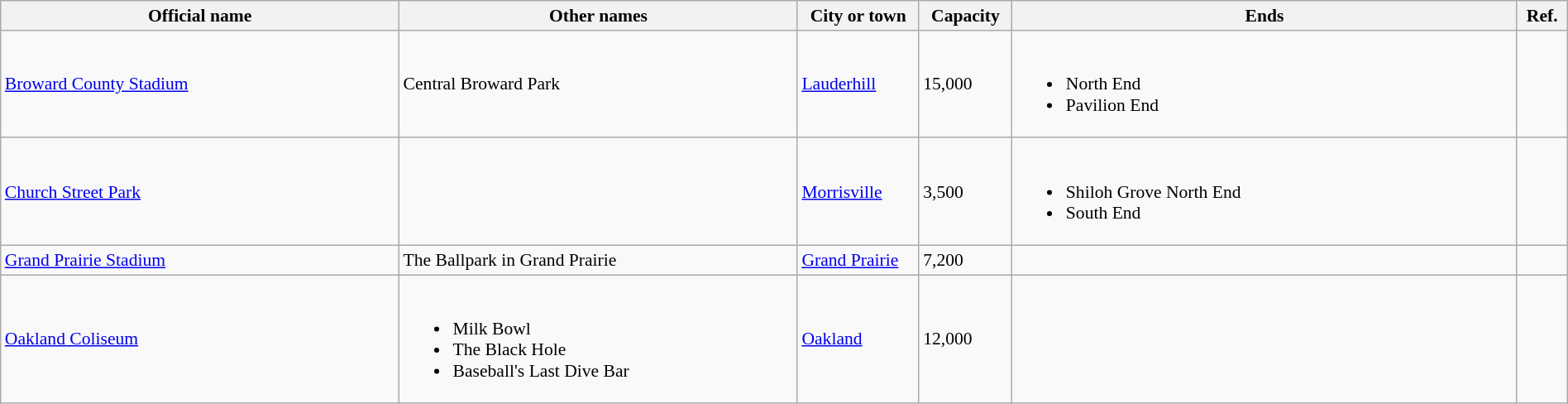<table class="wikitable" style="font-size:90%;" width="100%">
<tr>
<th width="15%">Official name</th>
<th width="15%">Other names</th>
<th width="3%">City or town</th>
<th width="1.5%">Capacity</th>
<th width="19%">Ends</th>
<th width="1%">Ref.</th>
</tr>
<tr>
<td><a href='#'>Broward County Stadium</a></td>
<td>Central Broward Park</td>
<td><a href='#'>Lauderhill</a></td>
<td>15,000</td>
<td><br><ul><li>North End</li><li>Pavilion End</li></ul></td>
<td></td>
</tr>
<tr>
<td><a href='#'>Church Street Park</a></td>
<td></td>
<td><a href='#'>Morrisville</a></td>
<td>3,500</td>
<td><br><ul><li>Shiloh Grove North End</li><li>South End</li></ul></td>
<td></td>
</tr>
<tr>
<td><a href='#'>Grand Prairie Stadium</a></td>
<td>The Ballpark in Grand Prairie</td>
<td><a href='#'>Grand Prairie</a></td>
<td>7,200</td>
<td></td>
<td></td>
</tr>
<tr>
<td><a href='#'>Oakland Coliseum</a></td>
<td><br><ul><li>Milk Bowl</li><li>The Black Hole</li><li>Baseball's Last Dive Bar</li></ul></td>
<td><a href='#'>Oakland</a></td>
<td>12,000</td>
<td></td>
<td></td>
</tr>
</table>
